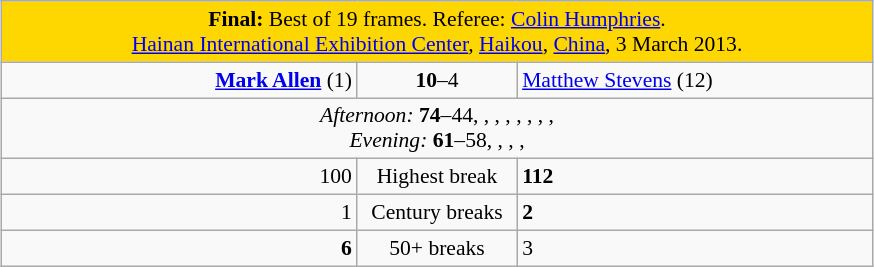<table class="wikitable" style="font-size: 90%; margin: 1em auto 1em auto;">
<tr>
<td colspan = "3" align="center" bgcolor="#ffd700"><strong>Final:</strong> Best of 19 frames. Referee: <a href='#'>Colin Humphries</a>.<br><a href='#'>Hainan International Exhibition Center</a>, <a href='#'>Haikou</a>, <a href='#'>China</a>, 3 March 2013.</td>
</tr>
<tr>
<td width="230" align="right"><strong><a href='#'>Mark Allen</a></strong> (1)<br></td>
<td width="100" align="center"><strong>10</strong>–4</td>
<td width="230"><a href='#'>Matthew Stevens</a> (12)<br></td>
</tr>
<tr>
<td colspan="3" align="center" style="font-size: 100%"><em>Afternoon:</em> <strong>74</strong>–44, , , , , , , ,  <br> <em>Evening:</em> <strong>61</strong>–58, , , , </td>
</tr>
<tr>
<td align="right">100</td>
<td align="center">Highest break</td>
<td><strong>112</strong></td>
</tr>
<tr>
<td align="right">1</td>
<td align="center">Century breaks</td>
<td><strong>2</strong></td>
</tr>
<tr>
<td align="right"><strong>6</strong></td>
<td align="center">50+ breaks</td>
<td>3</td>
</tr>
</table>
